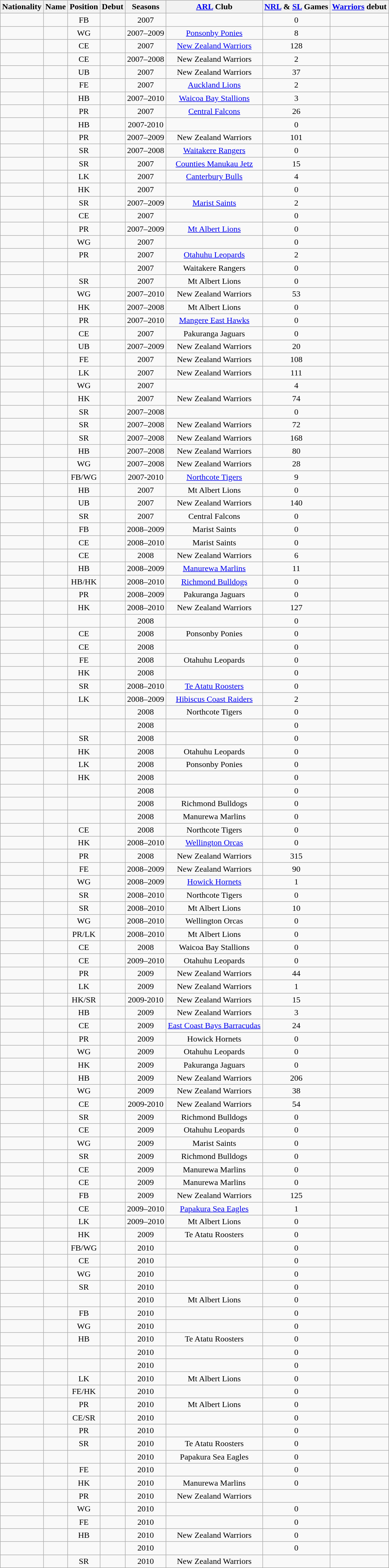<table class="wikitable sortable" style="text-align: center;">
<tr>
<th>Nationality</th>
<th>Name</th>
<th>Position</th>
<th>Debut</th>
<th>Seasons</th>
<th><a href='#'>ARL</a> Club</th>
<th><a href='#'>NRL</a> & <a href='#'>SL</a> Games</th>
<th><a href='#'>Warriors</a> debut</th>
</tr>
<tr>
<td></td>
<td align=left></td>
<td>FB</td>
<td></td>
<td>2007</td>
<td></td>
<td>0</td>
<td></td>
</tr>
<tr>
<td></td>
<td align=left></td>
<td>WG</td>
<td></td>
<td>2007–2009</td>
<td><a href='#'>Ponsonby Ponies</a></td>
<td>8</td>
<td></td>
</tr>
<tr>
<td></td>
<td align=left></td>
<td>CE</td>
<td></td>
<td>2007</td>
<td><a href='#'>New Zealand Warriors</a></td>
<td>128</td>
<td></td>
</tr>
<tr>
<td></td>
<td align=left></td>
<td>CE</td>
<td></td>
<td>2007–2008</td>
<td>New Zealand Warriors</td>
<td>2</td>
<td></td>
</tr>
<tr>
<td></td>
<td align=left></td>
<td>UB</td>
<td></td>
<td>2007</td>
<td>New Zealand Warriors</td>
<td>37</td>
<td></td>
</tr>
<tr>
<td></td>
<td align=left></td>
<td>FE</td>
<td></td>
<td>2007</td>
<td><a href='#'>Auckland Lions</a></td>
<td>2</td>
<td></td>
</tr>
<tr>
<td></td>
<td align=left></td>
<td>HB</td>
<td></td>
<td>2007–2010</td>
<td><a href='#'>Waicoa Bay Stallions</a></td>
<td>3</td>
<td></td>
</tr>
<tr>
<td></td>
<td align=left></td>
<td>PR</td>
<td></td>
<td>2007</td>
<td><a href='#'>Central Falcons</a></td>
<td>26</td>
<td></td>
</tr>
<tr>
<td></td>
<td align=left></td>
<td>HB</td>
<td></td>
<td>2007-2010</td>
<td></td>
<td>0</td>
<td></td>
</tr>
<tr>
<td></td>
<td align=left></td>
<td>PR</td>
<td></td>
<td>2007–2009</td>
<td>New Zealand Warriors</td>
<td>101</td>
<td></td>
</tr>
<tr>
<td></td>
<td align=left></td>
<td>SR</td>
<td></td>
<td>2007–2008</td>
<td><a href='#'>Waitakere Rangers</a></td>
<td>0</td>
<td></td>
</tr>
<tr>
<td></td>
<td align=left></td>
<td>SR</td>
<td></td>
<td>2007</td>
<td><a href='#'>Counties Manukau Jetz</a></td>
<td>15</td>
<td></td>
</tr>
<tr>
<td></td>
<td align=left></td>
<td>LK</td>
<td></td>
<td>2007</td>
<td><a href='#'>Canterbury Bulls</a></td>
<td>4</td>
<td></td>
</tr>
<tr>
<td></td>
<td align=left></td>
<td>HK</td>
<td></td>
<td>2007</td>
<td></td>
<td>0</td>
<td></td>
</tr>
<tr>
<td></td>
<td align=left></td>
<td>SR</td>
<td></td>
<td>2007–2009</td>
<td><a href='#'>Marist Saints</a></td>
<td>2</td>
<td></td>
</tr>
<tr>
<td></td>
<td align=left></td>
<td>CE</td>
<td></td>
<td>2007</td>
<td></td>
<td>0</td>
<td></td>
</tr>
<tr>
<td></td>
<td align=left></td>
<td>PR</td>
<td></td>
<td>2007–2009</td>
<td><a href='#'>Mt Albert Lions</a></td>
<td>0</td>
<td></td>
</tr>
<tr>
<td></td>
<td align=left></td>
<td>WG</td>
<td></td>
<td>2007</td>
<td></td>
<td>0</td>
<td></td>
</tr>
<tr>
<td></td>
<td align=left></td>
<td>PR</td>
<td></td>
<td>2007</td>
<td><a href='#'>Otahuhu Leopards</a></td>
<td>2</td>
<td></td>
</tr>
<tr>
<td></td>
<td align=left></td>
<td></td>
<td></td>
<td>2007</td>
<td>Waitakere Rangers</td>
<td>0</td>
<td></td>
</tr>
<tr>
<td></td>
<td align=left></td>
<td>SR</td>
<td></td>
<td>2007</td>
<td>Mt Albert Lions</td>
<td>0</td>
<td></td>
</tr>
<tr>
<td></td>
<td align=left></td>
<td>WG</td>
<td></td>
<td>2007–2010</td>
<td>New Zealand Warriors</td>
<td>53</td>
<td></td>
</tr>
<tr>
<td></td>
<td align=left></td>
<td>HK</td>
<td></td>
<td>2007–2008</td>
<td>Mt Albert Lions</td>
<td>0</td>
<td></td>
</tr>
<tr>
<td></td>
<td align=left></td>
<td>PR</td>
<td></td>
<td>2007–2010</td>
<td><a href='#'>Mangere East Hawks</a></td>
<td>0</td>
<td></td>
</tr>
<tr>
<td></td>
<td align=left></td>
<td>CE</td>
<td></td>
<td>2007</td>
<td>Pakuranga Jaguars</td>
<td>0</td>
<td></td>
</tr>
<tr>
<td></td>
<td align=left></td>
<td>UB</td>
<td></td>
<td>2007–2009</td>
<td>New Zealand Warriors</td>
<td>20</td>
<td></td>
</tr>
<tr>
<td></td>
<td align=left></td>
<td>FE</td>
<td></td>
<td>2007</td>
<td>New Zealand Warriors</td>
<td>108</td>
<td></td>
</tr>
<tr>
<td></td>
<td align=left></td>
<td>LK</td>
<td></td>
<td>2007</td>
<td>New Zealand Warriors</td>
<td>111</td>
<td></td>
</tr>
<tr>
<td></td>
<td align=left></td>
<td>WG</td>
<td></td>
<td>2007</td>
<td></td>
<td>4</td>
<td></td>
</tr>
<tr>
<td></td>
<td align=left></td>
<td>HK</td>
<td></td>
<td>2007</td>
<td>New Zealand Warriors</td>
<td>74</td>
<td></td>
</tr>
<tr>
<td></td>
<td align=left></td>
<td>SR</td>
<td></td>
<td>2007–2008</td>
<td></td>
<td>0</td>
<td></td>
</tr>
<tr>
<td></td>
<td align=left></td>
<td>SR</td>
<td></td>
<td>2007–2008</td>
<td>New Zealand Warriors</td>
<td>72</td>
<td></td>
</tr>
<tr>
<td></td>
<td align=left></td>
<td>SR</td>
<td></td>
<td>2007–2008</td>
<td>New Zealand Warriors</td>
<td>168</td>
<td></td>
</tr>
<tr>
<td></td>
<td align=left></td>
<td>HB</td>
<td></td>
<td>2007–2008</td>
<td>New Zealand Warriors</td>
<td>80</td>
<td></td>
</tr>
<tr>
<td></td>
<td align=left></td>
<td>WG</td>
<td></td>
<td>2007–2008</td>
<td>New Zealand Warriors</td>
<td>28</td>
<td></td>
</tr>
<tr>
<td></td>
<td align=left></td>
<td>FB/WG</td>
<td></td>
<td>2007-2010</td>
<td><a href='#'>Northcote Tigers</a></td>
<td>9</td>
<td></td>
</tr>
<tr>
<td></td>
<td align=left></td>
<td>HB</td>
<td></td>
<td>2007</td>
<td>Mt Albert Lions</td>
<td>0</td>
<td></td>
</tr>
<tr>
<td></td>
<td align=left></td>
<td>UB</td>
<td></td>
<td>2007</td>
<td>New Zealand Warriors</td>
<td>140</td>
<td></td>
</tr>
<tr>
<td></td>
<td align=left></td>
<td>SR</td>
<td></td>
<td>2007</td>
<td>Central Falcons</td>
<td>0</td>
<td></td>
</tr>
<tr>
<td></td>
<td align=left></td>
<td>FB</td>
<td></td>
<td>2008–2009</td>
<td>Marist Saints</td>
<td>0</td>
<td></td>
</tr>
<tr>
<td></td>
<td align=left></td>
<td>CE</td>
<td></td>
<td>2008–2010</td>
<td>Marist Saints</td>
<td>0</td>
<td></td>
</tr>
<tr>
<td></td>
<td align=left></td>
<td>CE</td>
<td></td>
<td>2008</td>
<td>New Zealand Warriors</td>
<td>6</td>
<td></td>
</tr>
<tr>
<td></td>
<td align=left></td>
<td>HB</td>
<td></td>
<td>2008–2009</td>
<td><a href='#'>Manurewa Marlins</a></td>
<td>11</td>
<td></td>
</tr>
<tr>
<td align=center></td>
<td align=left></td>
<td>HB/HK</td>
<td></td>
<td>2008–2010</td>
<td><a href='#'>Richmond Bulldogs</a></td>
<td>0</td>
<td></td>
</tr>
<tr>
<td></td>
<td align=left></td>
<td>PR</td>
<td></td>
<td>2008–2009</td>
<td>Pakuranga Jaguars</td>
<td>0</td>
<td></td>
</tr>
<tr>
<td></td>
<td align=left></td>
<td>HK</td>
<td></td>
<td>2008–2010</td>
<td>New Zealand Warriors</td>
<td>127</td>
<td></td>
</tr>
<tr>
<td></td>
<td align=left></td>
<td></td>
<td></td>
<td>2008</td>
<td></td>
<td>0</td>
<td></td>
</tr>
<tr>
<td></td>
<td align=left></td>
<td>CE</td>
<td></td>
<td>2008</td>
<td>Ponsonby Ponies</td>
<td>0</td>
<td></td>
</tr>
<tr>
<td></td>
<td align=left></td>
<td>CE</td>
<td></td>
<td>2008</td>
<td></td>
<td>0</td>
<td></td>
</tr>
<tr>
<td></td>
<td align=left></td>
<td>FE</td>
<td></td>
<td>2008</td>
<td>Otahuhu Leopards</td>
<td>0</td>
<td></td>
</tr>
<tr>
<td></td>
<td align=left></td>
<td>HK</td>
<td></td>
<td>2008</td>
<td></td>
<td>0</td>
<td></td>
</tr>
<tr>
<td></td>
<td align=left></td>
<td>SR</td>
<td></td>
<td>2008–2010</td>
<td><a href='#'>Te Atatu Roosters</a></td>
<td>0</td>
<td></td>
</tr>
<tr>
<td></td>
<td align=left></td>
<td>LK</td>
<td></td>
<td>2008–2009</td>
<td><a href='#'>Hibiscus Coast Raiders</a></td>
<td>2</td>
<td></td>
</tr>
<tr>
<td></td>
<td align=left></td>
<td></td>
<td></td>
<td>2008</td>
<td>Northcote Tigers</td>
<td>0</td>
<td></td>
</tr>
<tr>
<td></td>
<td align=left></td>
<td></td>
<td></td>
<td>2008</td>
<td></td>
<td>0</td>
<td></td>
</tr>
<tr>
<td></td>
<td align=left></td>
<td>SR</td>
<td></td>
<td>2008</td>
<td></td>
<td>0</td>
<td></td>
</tr>
<tr>
<td></td>
<td align=left></td>
<td>HK</td>
<td></td>
<td>2008</td>
<td>Otahuhu Leopards</td>
<td>0</td>
<td></td>
</tr>
<tr>
<td></td>
<td align=left></td>
<td>LK</td>
<td></td>
<td>2008</td>
<td>Ponsonby Ponies</td>
<td>0</td>
<td></td>
</tr>
<tr>
<td></td>
<td align=left></td>
<td>HK</td>
<td></td>
<td>2008</td>
<td></td>
<td>0</td>
<td></td>
</tr>
<tr>
<td></td>
<td align=left></td>
<td></td>
<td></td>
<td>2008</td>
<td></td>
<td>0</td>
<td></td>
</tr>
<tr>
<td></td>
<td align=left></td>
<td></td>
<td></td>
<td>2008</td>
<td>Richmond Bulldogs</td>
<td>0</td>
<td></td>
</tr>
<tr>
<td></td>
<td align=left></td>
<td></td>
<td></td>
<td>2008</td>
<td>Manurewa Marlins</td>
<td>0</td>
<td></td>
</tr>
<tr>
<td></td>
<td align=left></td>
<td>CE</td>
<td></td>
<td>2008</td>
<td>Northcote Tigers</td>
<td>0</td>
<td></td>
</tr>
<tr>
<td></td>
<td align=left></td>
<td>HK</td>
<td></td>
<td>2008–2010</td>
<td><a href='#'>Wellington Orcas</a></td>
<td>0</td>
<td></td>
</tr>
<tr>
<td></td>
<td align=left></td>
<td>PR</td>
<td></td>
<td>2008</td>
<td>New Zealand Warriors</td>
<td>315</td>
<td></td>
</tr>
<tr>
<td></td>
<td align=left></td>
<td>FE</td>
<td></td>
<td>2008–2009</td>
<td>New Zealand Warriors</td>
<td>90</td>
<td></td>
</tr>
<tr>
<td></td>
<td align=left></td>
<td>WG</td>
<td></td>
<td>2008–2009</td>
<td><a href='#'>Howick Hornets</a></td>
<td>1</td>
<td></td>
</tr>
<tr>
<td></td>
<td align=left></td>
<td>SR</td>
<td></td>
<td>2008–2010</td>
<td>Northcote Tigers</td>
<td>0</td>
<td></td>
</tr>
<tr>
<td></td>
<td align=left></td>
<td>SR</td>
<td></td>
<td>2008–2010</td>
<td>Mt Albert Lions</td>
<td>10</td>
<td></td>
</tr>
<tr>
<td></td>
<td align=left></td>
<td>WG</td>
<td></td>
<td>2008–2010</td>
<td>Wellington Orcas</td>
<td>0</td>
<td></td>
</tr>
<tr>
<td></td>
<td align=left></td>
<td>PR/LK</td>
<td></td>
<td>2008–2010</td>
<td>Mt Albert Lions</td>
<td>0</td>
<td></td>
</tr>
<tr>
<td></td>
<td align=left></td>
<td>CE</td>
<td></td>
<td>2008</td>
<td>Waicoa Bay Stallions</td>
<td>0</td>
<td></td>
</tr>
<tr>
<td></td>
<td align=left></td>
<td>CE</td>
<td></td>
<td>2009–2010</td>
<td>Otahuhu Leopards</td>
<td>0</td>
<td></td>
</tr>
<tr>
<td></td>
<td align=left></td>
<td>PR</td>
<td></td>
<td>2009</td>
<td>New Zealand Warriors</td>
<td>44</td>
<td></td>
</tr>
<tr>
<td></td>
<td align=left></td>
<td>LK</td>
<td></td>
<td>2009</td>
<td>New Zealand Warriors</td>
<td>1</td>
<td></td>
</tr>
<tr>
<td></td>
<td align=left></td>
<td>HK/SR</td>
<td></td>
<td>2009-2010</td>
<td>New Zealand Warriors</td>
<td>15</td>
<td></td>
</tr>
<tr>
<td></td>
<td align=left></td>
<td>HB</td>
<td></td>
<td>2009</td>
<td>New Zealand Warriors</td>
<td>3</td>
<td></td>
</tr>
<tr>
<td></td>
<td align=left></td>
<td>CE</td>
<td></td>
<td>2009</td>
<td><a href='#'>East Coast Bays Barracudas</a></td>
<td>24</td>
<td></td>
</tr>
<tr>
<td></td>
<td align=left></td>
<td>PR</td>
<td></td>
<td>2009</td>
<td>Howick Hornets</td>
<td>0</td>
<td></td>
</tr>
<tr>
<td></td>
<td align=left></td>
<td>WG</td>
<td></td>
<td>2009</td>
<td>Otahuhu Leopards</td>
<td>0</td>
<td></td>
</tr>
<tr>
<td></td>
<td align=left></td>
<td>HK</td>
<td></td>
<td>2009</td>
<td>Pakuranga Jaguars</td>
<td>0</td>
<td></td>
</tr>
<tr>
<td></td>
<td align=left></td>
<td>HB</td>
<td></td>
<td>2009</td>
<td>New Zealand Warriors</td>
<td>206</td>
<td></td>
</tr>
<tr>
<td></td>
<td align=left></td>
<td>WG</td>
<td></td>
<td>2009</td>
<td>New Zealand Warriors</td>
<td>38</td>
<td></td>
</tr>
<tr>
<td></td>
<td align=left></td>
<td>CE</td>
<td></td>
<td>2009-2010</td>
<td>New Zealand Warriors</td>
<td>54</td>
<td></td>
</tr>
<tr>
<td></td>
<td align=left></td>
<td>SR</td>
<td></td>
<td>2009</td>
<td>Richmond Bulldogs</td>
<td>0</td>
<td></td>
</tr>
<tr>
<td></td>
<td align=left></td>
<td>CE</td>
<td></td>
<td>2009</td>
<td>Otahuhu Leopards</td>
<td>0</td>
<td></td>
</tr>
<tr>
<td></td>
<td align=left></td>
<td>WG</td>
<td></td>
<td>2009</td>
<td>Marist Saints</td>
<td>0</td>
<td></td>
</tr>
<tr>
<td></td>
<td align=left></td>
<td>SR</td>
<td></td>
<td>2009</td>
<td>Richmond Bulldogs</td>
<td>0</td>
<td></td>
</tr>
<tr>
<td></td>
<td align=left></td>
<td>CE</td>
<td></td>
<td>2009</td>
<td>Manurewa Marlins</td>
<td>0</td>
<td></td>
</tr>
<tr>
<td></td>
<td align=left></td>
<td>CE</td>
<td></td>
<td>2009</td>
<td>Manurewa Marlins</td>
<td>0</td>
<td></td>
</tr>
<tr>
<td></td>
<td align=left></td>
<td>FB</td>
<td></td>
<td>2009</td>
<td>New Zealand Warriors</td>
<td>125</td>
<td></td>
</tr>
<tr>
<td></td>
<td align=left></td>
<td>CE</td>
<td></td>
<td>2009–2010</td>
<td><a href='#'>Papakura Sea Eagles</a></td>
<td>1</td>
<td></td>
</tr>
<tr>
<td></td>
<td align=left></td>
<td>LK</td>
<td></td>
<td>2009–2010</td>
<td>Mt Albert Lions</td>
<td>0</td>
<td></td>
</tr>
<tr>
<td></td>
<td align=left></td>
<td>HK</td>
<td></td>
<td>2009</td>
<td>Te Atatu Roosters</td>
<td>0</td>
<td></td>
</tr>
<tr>
<td></td>
<td align=left></td>
<td>FB/WG</td>
<td></td>
<td>2010</td>
<td></td>
<td>0</td>
<td></td>
</tr>
<tr>
<td></td>
<td align=left></td>
<td>CE</td>
<td></td>
<td>2010</td>
<td></td>
<td>0</td>
<td></td>
</tr>
<tr>
<td></td>
<td align=left></td>
<td>WG</td>
<td></td>
<td>2010</td>
<td></td>
<td>0</td>
<td></td>
</tr>
<tr>
<td></td>
<td align=left></td>
<td>SR</td>
<td></td>
<td>2010</td>
<td></td>
<td>0</td>
<td></td>
</tr>
<tr>
<td></td>
<td align=left></td>
<td></td>
<td></td>
<td>2010</td>
<td>Mt Albert Lions</td>
<td>0</td>
<td></td>
</tr>
<tr>
<td></td>
<td align=left></td>
<td>FB</td>
<td></td>
<td>2010</td>
<td></td>
<td>0</td>
<td></td>
</tr>
<tr>
<td></td>
<td align=left></td>
<td>WG</td>
<td></td>
<td>2010</td>
<td></td>
<td>0</td>
<td></td>
</tr>
<tr>
<td></td>
<td align=left></td>
<td>HB</td>
<td></td>
<td>2010</td>
<td>Te Atatu Roosters</td>
<td>0</td>
<td></td>
</tr>
<tr>
<td></td>
<td align=left></td>
<td></td>
<td></td>
<td>2010</td>
<td></td>
<td>0</td>
<td></td>
</tr>
<tr>
<td></td>
<td align=left></td>
<td></td>
<td></td>
<td>2010</td>
<td></td>
<td>0</td>
<td></td>
</tr>
<tr>
<td></td>
<td align=left></td>
<td>LK</td>
<td></td>
<td>2010</td>
<td>Mt Albert Lions</td>
<td>0</td>
<td></td>
</tr>
<tr>
<td></td>
<td align=left></td>
<td>FE/HK</td>
<td></td>
<td>2010</td>
<td></td>
<td>0</td>
<td></td>
</tr>
<tr>
<td></td>
<td align=left></td>
<td>PR</td>
<td></td>
<td>2010</td>
<td>Mt Albert Lions</td>
<td>0</td>
<td></td>
</tr>
<tr>
<td></td>
<td align=left></td>
<td>CE/SR</td>
<td></td>
<td>2010</td>
<td></td>
<td>0</td>
<td></td>
</tr>
<tr>
<td></td>
<td align=left></td>
<td>PR</td>
<td></td>
<td>2010</td>
<td></td>
<td>0</td>
<td></td>
</tr>
<tr>
<td></td>
<td align=left></td>
<td>SR</td>
<td></td>
<td>2010</td>
<td>Te Atatu Roosters</td>
<td>0</td>
<td></td>
</tr>
<tr>
<td></td>
<td align=left></td>
<td></td>
<td></td>
<td>2010</td>
<td>Papakura Sea Eagles</td>
<td>0</td>
<td></td>
</tr>
<tr>
<td></td>
<td align=left></td>
<td>FE</td>
<td></td>
<td>2010</td>
<td></td>
<td>0</td>
<td></td>
</tr>
<tr>
<td></td>
<td align=left></td>
<td>HK</td>
<td></td>
<td>2010</td>
<td>Manurewa Marlins</td>
<td>0</td>
<td></td>
</tr>
<tr>
<td></td>
<td align=left></td>
<td>PR</td>
<td></td>
<td>2010</td>
<td>New Zealand Warriors</td>
<td></td>
<td></td>
</tr>
<tr>
<td></td>
<td align=left></td>
<td>WG</td>
<td></td>
<td>2010</td>
<td></td>
<td>0</td>
<td></td>
</tr>
<tr>
<td></td>
<td align=left></td>
<td>FE</td>
<td></td>
<td>2010</td>
<td></td>
<td>0</td>
<td></td>
</tr>
<tr>
<td></td>
<td align=left></td>
<td>HB</td>
<td></td>
<td>2010</td>
<td>New Zealand Warriors</td>
<td>0</td>
<td></td>
</tr>
<tr>
<td></td>
<td align=left></td>
<td></td>
<td></td>
<td>2010</td>
<td></td>
<td>0</td>
<td></td>
</tr>
<tr>
<td></td>
<td align=left></td>
<td>SR</td>
<td></td>
<td>2010</td>
<td>New Zealand Warriors</td>
<td></td>
<td></td>
</tr>
</table>
